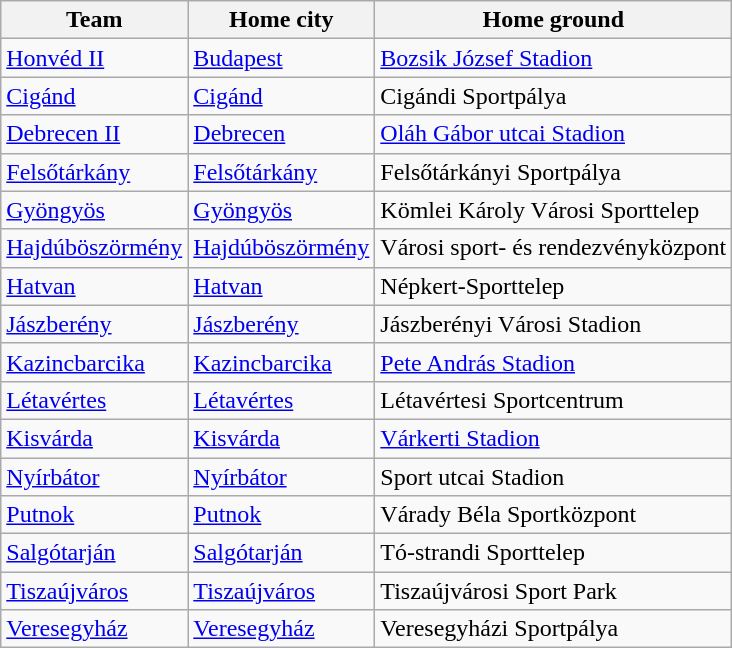<table class="wikitable sortable">
<tr>
<th>Team</th>
<th>Home city</th>
<th>Home ground</th>
</tr>
<tr>
<td><a href='#'>Honvéd II</a></td>
<td><a href='#'>Budapest</a></td>
<td><a href='#'>Bozsik József Stadion</a></td>
</tr>
<tr>
<td><a href='#'>Cigánd</a></td>
<td><a href='#'>Cigánd</a></td>
<td>Cigándi Sportpálya</td>
</tr>
<tr>
<td><a href='#'>Debrecen II</a></td>
<td><a href='#'>Debrecen</a></td>
<td><a href='#'>Oláh Gábor utcai Stadion</a></td>
</tr>
<tr>
<td><a href='#'>Felsőtárkány</a></td>
<td><a href='#'>Felsőtárkány</a></td>
<td>Felsőtárkányi Sportpálya</td>
</tr>
<tr>
<td><a href='#'>Gyöngyös</a></td>
<td><a href='#'>Gyöngyös</a></td>
<td>Kömlei Károly Városi Sporttelep</td>
</tr>
<tr>
<td><a href='#'>Hajdúböszörmény</a></td>
<td><a href='#'>Hajdúböszörmény</a></td>
<td>Városi sport- és rendezvényközpont</td>
</tr>
<tr>
<td><a href='#'>Hatvan</a></td>
<td><a href='#'>Hatvan</a></td>
<td>Népkert-Sporttelep</td>
</tr>
<tr>
<td><a href='#'>Jászberény</a></td>
<td><a href='#'>Jászberény</a></td>
<td>Jászberényi Városi Stadion</td>
</tr>
<tr>
<td><a href='#'>Kazincbarcika</a></td>
<td><a href='#'>Kazincbarcika</a></td>
<td><a href='#'>Pete András Stadion</a></td>
</tr>
<tr>
<td><a href='#'>Létavértes</a></td>
<td><a href='#'>Létavértes</a></td>
<td>Létavértesi Sportcentrum</td>
</tr>
<tr>
<td><a href='#'>Kisvárda</a></td>
<td><a href='#'>Kisvárda</a></td>
<td><a href='#'>Várkerti Stadion</a></td>
</tr>
<tr>
<td><a href='#'>Nyírbátor</a></td>
<td><a href='#'>Nyírbátor</a></td>
<td>Sport utcai Stadion</td>
</tr>
<tr>
<td><a href='#'>Putnok</a></td>
<td><a href='#'>Putnok</a></td>
<td>Várady Béla Sportközpont</td>
</tr>
<tr>
<td><a href='#'>Salgótarján</a></td>
<td><a href='#'>Salgótarján</a></td>
<td>Tó-strandi Sporttelep</td>
</tr>
<tr>
<td><a href='#'>Tiszaújváros</a></td>
<td><a href='#'>Tiszaújváros</a></td>
<td>Tiszaújvárosi Sport Park</td>
</tr>
<tr>
<td><a href='#'>Veresegyház</a></td>
<td><a href='#'>Veresegyház</a></td>
<td>Veresegyházi Sportpálya</td>
</tr>
</table>
